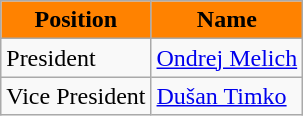<table class="wikitable">
<tr>
<th style="color:#000000; background:#FF8200">Position</th>
<th style="color:#000000; background:#FF8200">Name</th>
</tr>
<tr>
<td>President</td>
<td> <a href='#'>Ondrej Melich</a></td>
</tr>
<tr>
<td>Vice President</td>
<td> <a href='#'>Dušan Timko</a></td>
</tr>
</table>
